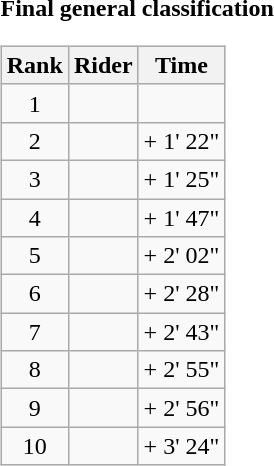<table>
<tr>
<td><strong>Final general classification</strong><br><table class="wikitable">
<tr>
<th scope="col">Rank</th>
<th scope="col">Rider</th>
<th scope="col">Time</th>
</tr>
<tr>
<td style="text-align:center;">1</td>
<td></td>
<td style="text-align:right;"></td>
</tr>
<tr>
<td style="text-align:center;">2</td>
<td></td>
<td style="text-align:right;">+ 1' 22"</td>
</tr>
<tr>
<td style="text-align:center;">3</td>
<td></td>
<td style="text-align:right;">+ 1' 25"</td>
</tr>
<tr>
<td style="text-align:center;">4</td>
<td></td>
<td style="text-align:right;">+ 1' 47"</td>
</tr>
<tr>
<td style="text-align:center;">5</td>
<td></td>
<td style="text-align:right;">+ 2' 02"</td>
</tr>
<tr>
<td style="text-align:center;">6</td>
<td></td>
<td style="text-align:right;">+ 2' 28"</td>
</tr>
<tr>
<td style="text-align:center;">7</td>
<td></td>
<td style="text-align:right;">+ 2' 43"</td>
</tr>
<tr>
<td style="text-align:center;">8</td>
<td></td>
<td style="text-align:right;">+ 2' 55"</td>
</tr>
<tr>
<td style="text-align:center;">9</td>
<td></td>
<td style="text-align:right;">+ 2' 56"</td>
</tr>
<tr>
<td style="text-align:center;">10</td>
<td></td>
<td style="text-align:right;">+ 3' 24"</td>
</tr>
</table>
</td>
</tr>
</table>
